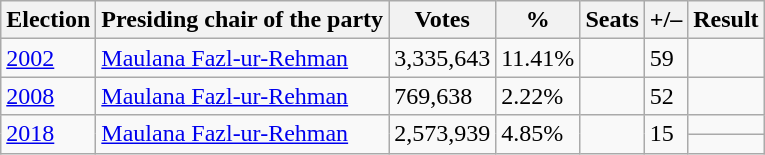<table class="wikitable">
<tr>
<th><strong>Election</strong></th>
<th>Presiding chair of the party</th>
<th><strong>Votes</strong></th>
<th><strong>%</strong></th>
<th><strong>Seats</strong></th>
<th>+/–</th>
<th>Result</th>
</tr>
<tr>
<td><a href='#'>2002</a></td>
<td><a href='#'>Maulana Fazl-ur-Rehman</a></td>
<td>3,335,643</td>
<td>11.41%</td>
<td></td>
<td>59</td>
<td></td>
</tr>
<tr>
<td><a href='#'>2008</a></td>
<td><a href='#'>Maulana Fazl-ur-Rehman</a></td>
<td>769,638</td>
<td>2.22%</td>
<td></td>
<td> 52</td>
<td></td>
</tr>
<tr>
<td rowspan="2"><a href='#'>2018</a></td>
<td rowspan="2"><a href='#'>Maulana Fazl-ur-Rehman</a></td>
<td rowspan="2">2,573,939</td>
<td rowspan="2">4.85%</td>
<td rowspan="2"></td>
<td rowspan="2"> 15</td>
<td></td>
</tr>
<tr>
<td></td>
</tr>
</table>
